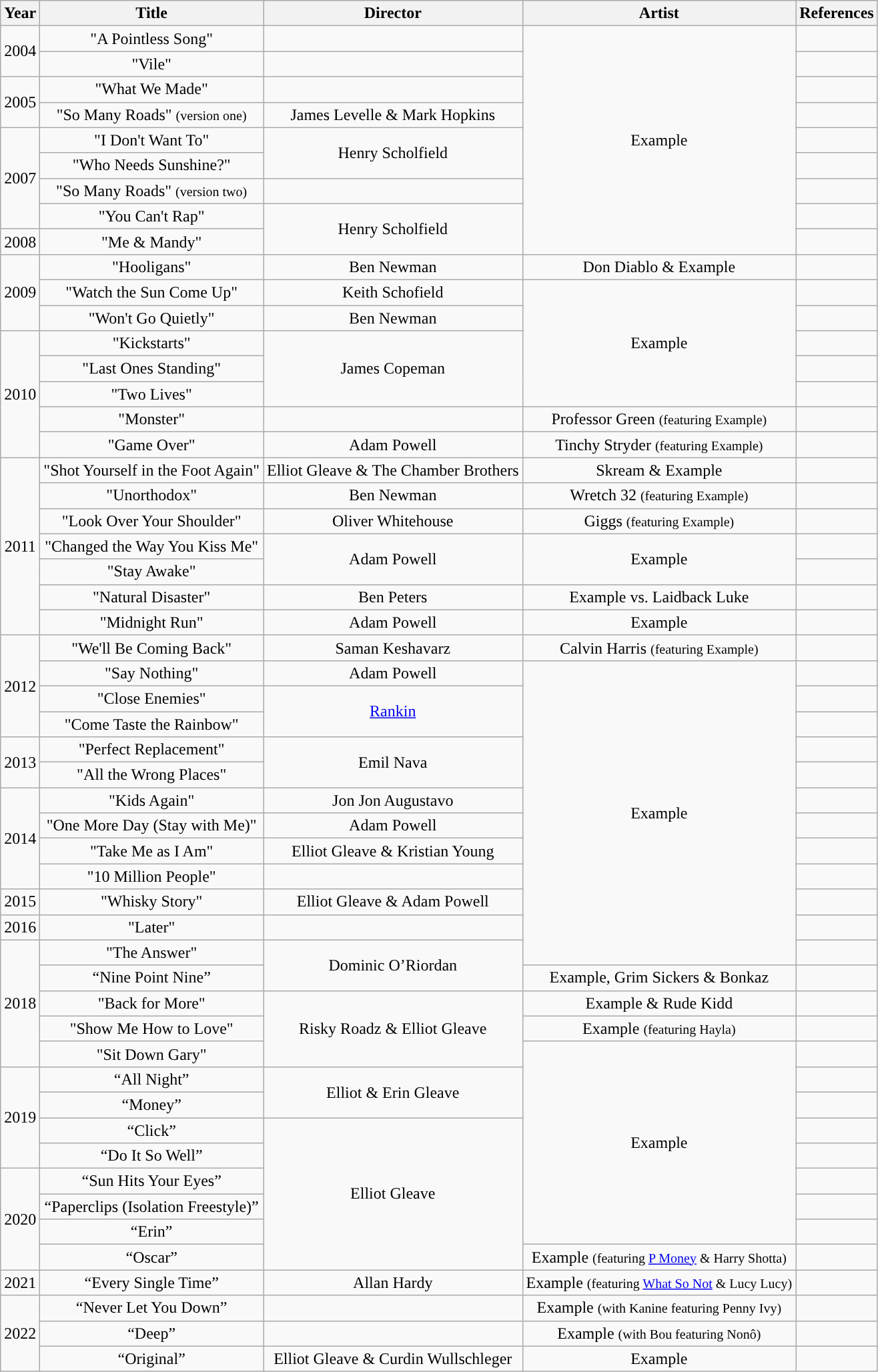<table class="wikitable" style="text-align:center;">
<tr>
<th>Year</th>
<th>Title</th>
<th>Director</th>
<th>Artist</th>
<th>References</th>
</tr>
<tr>
<td rowspan="2">2004</td>
<td>"A Pointless Song"</td>
<td></td>
<td rowspan="9">Example</td>
<td></td>
</tr>
<tr>
<td>"Vile"</td>
<td></td>
</tr>
<tr>
<td rowspan="2">2005</td>
<td>"What We Made"</td>
<td></td>
<td></td>
</tr>
<tr>
<td>"So Many Roads" <small>(version one)</small></td>
<td>James Levelle & Mark Hopkins</td>
<td></td>
</tr>
<tr>
<td rowspan="4">2007</td>
<td>"I Don't Want To"</td>
<td rowspan="2">Henry Scholfield</td>
<td></td>
</tr>
<tr>
<td>"Who Needs Sunshine?"</td>
<td></td>
</tr>
<tr>
<td>"So Many Roads" <small>(version two)</small></td>
<td></td>
<td></td>
</tr>
<tr>
<td>"You Can't Rap"</td>
<td rowspan="2">Henry Scholfield</td>
<td></td>
</tr>
<tr>
<td>2008</td>
<td>"Me & Mandy"</td>
<td></td>
</tr>
<tr>
<td rowspan="3">2009</td>
<td>"Hooligans"</td>
<td>Ben Newman</td>
<td>Don Diablo & Example</td>
<td></td>
</tr>
<tr>
<td>"Watch the Sun Come Up"</td>
<td>Keith Schofield</td>
<td rowspan="5">Example</td>
<td></td>
</tr>
<tr>
<td>"Won't Go Quietly"</td>
<td>Ben Newman</td>
<td></td>
</tr>
<tr>
<td rowspan="5">2010</td>
<td>"Kickstarts"</td>
<td rowspan="3">James Copeman</td>
<td></td>
</tr>
<tr>
<td>"Last Ones Standing"</td>
<td></td>
</tr>
<tr>
<td>"Two Lives"</td>
<td></td>
</tr>
<tr>
<td>"Monster"</td>
<td></td>
<td>Professor Green <small>(featuring Example)</small></td>
<td></td>
</tr>
<tr>
<td>"Game Over"</td>
<td>Adam Powell</td>
<td>Tinchy Stryder <small>(featuring Example)</small></td>
<td></td>
</tr>
<tr>
<td rowspan="7">2011</td>
<td>"Shot Yourself in the Foot Again"</td>
<td>Elliot Gleave & The Chamber Brothers</td>
<td>Skream & Example</td>
<td></td>
</tr>
<tr>
<td>"Unorthodox"</td>
<td>Ben Newman</td>
<td>Wretch 32 <small>(featuring Example)</small></td>
<td></td>
</tr>
<tr>
<td>"Look Over Your Shoulder"</td>
<td>Oliver Whitehouse</td>
<td>Giggs <small>(featuring Example)</small></td>
<td></td>
</tr>
<tr>
<td>"Changed the Way You Kiss Me"</td>
<td rowspan="2">Adam Powell</td>
<td rowspan="2">Example</td>
<td></td>
</tr>
<tr>
<td>"Stay Awake"</td>
<td></td>
</tr>
<tr>
<td>"Natural Disaster"</td>
<td>Ben Peters</td>
<td>Example vs. Laidback Luke</td>
<td></td>
</tr>
<tr>
<td>"Midnight Run"</td>
<td>Adam Powell</td>
<td>Example</td>
<td></td>
</tr>
<tr>
<td rowspan="4">2012</td>
<td>"We'll Be Coming Back"</td>
<td>Saman Keshavarz</td>
<td>Calvin Harris <small>(featuring Example)</small></td>
<td></td>
</tr>
<tr>
<td>"Say Nothing"</td>
<td>Adam Powell</td>
<td rowspan="12">Example</td>
<td></td>
</tr>
<tr>
<td>"Close Enemies"</td>
<td rowspan="2"><a href='#'>Rankin</a></td>
<td></td>
</tr>
<tr>
<td>"Come Taste the Rainbow"</td>
<td></td>
</tr>
<tr>
<td rowspan="2">2013</td>
<td>"Perfect Replacement"</td>
<td rowspan="2">Emil Nava</td>
<td></td>
</tr>
<tr>
<td>"All the Wrong Places"</td>
<td></td>
</tr>
<tr>
<td rowspan="4">2014</td>
<td>"Kids Again"</td>
<td>Jon Jon Augustavo</td>
<td></td>
</tr>
<tr>
<td>"One More Day (Stay with Me)"</td>
<td>Adam Powell</td>
<td></td>
</tr>
<tr>
<td>"Take Me as I Am"</td>
<td>Elliot Gleave & Kristian Young</td>
<td></td>
</tr>
<tr>
<td>"10 Million People"</td>
<td></td>
<td></td>
</tr>
<tr>
<td>2015</td>
<td>"Whisky Story"</td>
<td>Elliot Gleave & Adam Powell</td>
<td></td>
</tr>
<tr>
<td>2016</td>
<td>"Later"</td>
<td></td>
<td></td>
</tr>
<tr>
<td rowspan="5”">2018</td>
<td>"The Answer"</td>
<td rowspan="2">Dominic O’Riordan</td>
<td></td>
</tr>
<tr>
<td>“Nine Point Nine”</td>
<td>Example, Grim Sickers & Bonkaz</td>
<td></td>
</tr>
<tr>
<td>"Back for More"</td>
<td rowspan="3”">Risky Roadz & Elliot Gleave</td>
<td>Example & Rude Kidd</td>
<td></td>
</tr>
<tr>
<td>"Show Me How to Love"</td>
<td>Example <small>(featuring Hayla)</small></td>
<td></td>
</tr>
<tr>
<td>"Sit Down Gary"</td>
<td rowspan="8">Example</td>
<td></td>
</tr>
<tr>
<td rowspan=4”>2019</td>
<td>“All Night”</td>
<td rowspan=2”>Elliot & Erin Gleave</td>
<td></td>
</tr>
<tr>
<td>“Money”</td>
<td></td>
</tr>
<tr>
<td>“Click”</td>
<td rowspan=6”>Elliot Gleave</td>
<td></td>
</tr>
<tr>
<td>“Do It So Well”</td>
<td></td>
</tr>
<tr>
<td rowspan=4”>2020</td>
<td>“Sun Hits Your Eyes”</td>
<td></td>
</tr>
<tr>
<td>“Paperclips (Isolation Freestyle)”</td>
<td></td>
</tr>
<tr>
<td>“Erin”</td>
<td></td>
</tr>
<tr>
<td>“Oscar”</td>
<td>Example <small>(featuring <a href='#'>P Money</a> & Harry Shotta)</small></td>
<td></td>
</tr>
<tr>
<td>2021</td>
<td>“Every Single Time”</td>
<td>Allan Hardy</td>
<td>Example <small>(featuring <a href='#'>What So Not</a> & Lucy Lucy)</small></td>
<td></td>
</tr>
<tr>
<td rowspan=3”>2022</td>
<td>“Never Let You Down”</td>
<td></td>
<td>Example <small>(with Kanine featuring Penny Ivy)</small></td>
<td></td>
</tr>
<tr>
<td>“Deep”</td>
<td></td>
<td>Example <small>(with Bou featuring Nonô)</small></td>
<td></td>
</tr>
<tr>
<td>“Original”</td>
<td>Elliot Gleave & Curdin Wullschleger</td>
<td>Example</td>
<td></td>
</tr>
</table>
